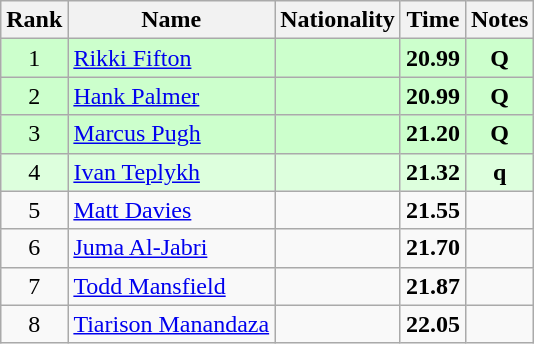<table class="wikitable sortable" style="text-align:center">
<tr>
<th>Rank</th>
<th>Name</th>
<th>Nationality</th>
<th>Time</th>
<th>Notes</th>
</tr>
<tr bgcolor=ccffcc>
<td>1</td>
<td align=left><a href='#'>Rikki Fifton</a></td>
<td align=left></td>
<td><strong>20.99</strong></td>
<td><strong>Q</strong></td>
</tr>
<tr bgcolor=ccffcc>
<td>2</td>
<td align=left><a href='#'>Hank Palmer</a></td>
<td align=left></td>
<td><strong>20.99</strong></td>
<td><strong>Q</strong></td>
</tr>
<tr bgcolor=ccffcc>
<td>3</td>
<td align=left><a href='#'>Marcus Pugh</a></td>
<td align=left></td>
<td><strong>21.20</strong></td>
<td><strong>Q</strong></td>
</tr>
<tr bgcolor=ddffdd>
<td>4</td>
<td align=left><a href='#'>Ivan Teplykh</a></td>
<td align=left></td>
<td><strong>21.32</strong></td>
<td><strong>q</strong></td>
</tr>
<tr>
<td>5</td>
<td align=left><a href='#'>Matt Davies</a></td>
<td align=left></td>
<td><strong>21.55</strong></td>
<td></td>
</tr>
<tr>
<td>6</td>
<td align=left><a href='#'>Juma Al-Jabri</a></td>
<td align=left></td>
<td><strong>21.70</strong></td>
<td></td>
</tr>
<tr>
<td>7</td>
<td align=left><a href='#'>Todd Mansfield</a></td>
<td align=left></td>
<td><strong>21.87</strong></td>
<td></td>
</tr>
<tr>
<td>8</td>
<td align=left><a href='#'>Tiarison Manandaza</a></td>
<td align=left></td>
<td><strong>22.05</strong></td>
<td></td>
</tr>
</table>
